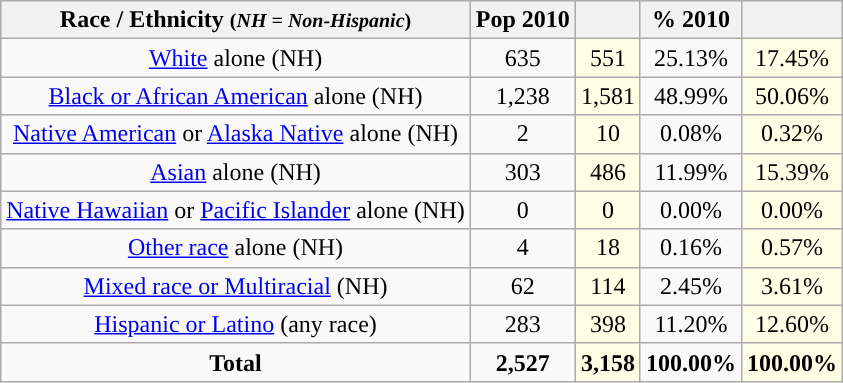<table class="wikitable" style="text-align:center;">
<tr>
<th>Race / Ethnicity <small>(<em>NH = Non-Hispanic</em>)</small></th>
<th>Pop 2010</th>
<th></th>
<th>% 2010</th>
<th></th>
</tr>
<tr>
<td><a href='#'>White</a> alone (NH)</td>
<td>635</td>
<td style='background: #ffffe6;'>551</td>
<td>25.13%</td>
<td style='background: #ffffe6;'>17.45%</td>
</tr>
<tr>
<td><a href='#'>Black or African American</a> alone (NH)</td>
<td>1,238</td>
<td style='background: #ffffe6;'>1,581</td>
<td>48.99%</td>
<td style='background: #ffffe6;'>50.06%</td>
</tr>
<tr>
<td><a href='#'>Native American</a> or <a href='#'>Alaska Native</a> alone (NH)</td>
<td>2</td>
<td style='background: #ffffe6;'>10</td>
<td>0.08%</td>
<td style='background: #ffffe6;'>0.32%</td>
</tr>
<tr>
<td><a href='#'>Asian</a> alone (NH)</td>
<td>303</td>
<td style='background: #ffffe6;'>486</td>
<td>11.99%</td>
<td style='background: #ffffe6;'>15.39%</td>
</tr>
<tr>
<td><a href='#'>Native Hawaiian</a> or <a href='#'>Pacific Islander</a> alone (NH)</td>
<td>0</td>
<td style='background: #ffffe6;'>0</td>
<td>0.00%</td>
<td style='background: #ffffe6;'>0.00%</td>
</tr>
<tr>
<td><a href='#'>Other race</a> alone (NH)</td>
<td>4</td>
<td style='background: #ffffe6;'>18</td>
<td>0.16%</td>
<td style='background: #ffffe6;'>0.57%</td>
</tr>
<tr>
<td><a href='#'>Mixed race or Multiracial</a> (NH)</td>
<td>62</td>
<td style='background: #ffffe6;'>114</td>
<td>2.45%</td>
<td style='background: #ffffe6;'>3.61%</td>
</tr>
<tr>
<td><a href='#'>Hispanic or Latino</a> (any race)</td>
<td>283</td>
<td style='background: #ffffe6;'>398</td>
<td>11.20%</td>
<td style='background: #ffffe6;'>12.60%</td>
</tr>
<tr>
<td><strong>Total</strong></td>
<td><strong>2,527</strong></td>
<td style='background: #ffffe6;'><strong>3,158</strong></td>
<td><strong>100.00%</strong></td>
<td style='background: #ffffe6;'><strong>100.00%</strong></td>
</tr>
</table>
